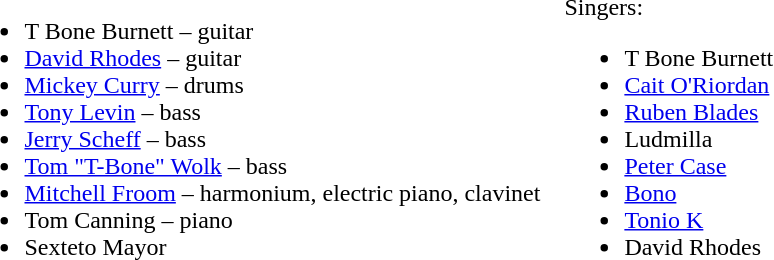<table>
<tr>
<td><br><ul><li>T Bone Burnett – guitar</li><li><a href='#'>David Rhodes</a> – guitar</li><li><a href='#'>Mickey Curry</a> – drums</li><li><a href='#'>Tony Levin</a> – bass</li><li><a href='#'>Jerry Scheff</a> – bass</li><li><a href='#'>Tom "T-Bone" Wolk</a> – bass</li><li><a href='#'>Mitchell Froom</a> – harmonium, electric piano, clavinet</li><li>Tom Canning – piano</li><li>Sexteto Mayor</li></ul></td>
<td>  </td>
<td><br>Singers:<ul><li>T Bone Burnett</li><li><a href='#'>Cait O'Riordan</a></li><li><a href='#'>Ruben Blades</a></li><li>Ludmilla</li><li><a href='#'>Peter Case</a></li><li><a href='#'>Bono</a></li><li><a href='#'>Tonio K</a></li><li>David Rhodes</li></ul></td>
</tr>
</table>
